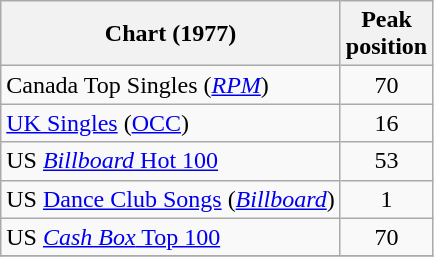<table class="wikitable sortable">
<tr>
<th>Chart (1977)</th>
<th>Peak<br>position</th>
</tr>
<tr>
<td>Canada Top Singles (<em><a href='#'>RPM</a></em>)</td>
<td style="text-align:center;">70</td>
</tr>
<tr>
<td><a href='#'>UK Singles</a> (<a href='#'>OCC</a>)</td>
<td style="text-align:center;">16</td>
</tr>
<tr>
<td>US <a href='#'><em>Billboard</em> Hot 100</a></td>
<td style="text-align:center;">53</td>
</tr>
<tr>
<td>US <a href='#'>Dance Club Songs</a> (<em><a href='#'>Billboard</a></em>)</td>
<td style="text-align:center;">1</td>
</tr>
<tr>
<td>US <a href='#'><em>Cash Box</em> Top 100</a></td>
<td style="text-align:center;">70</td>
</tr>
<tr>
</tr>
</table>
